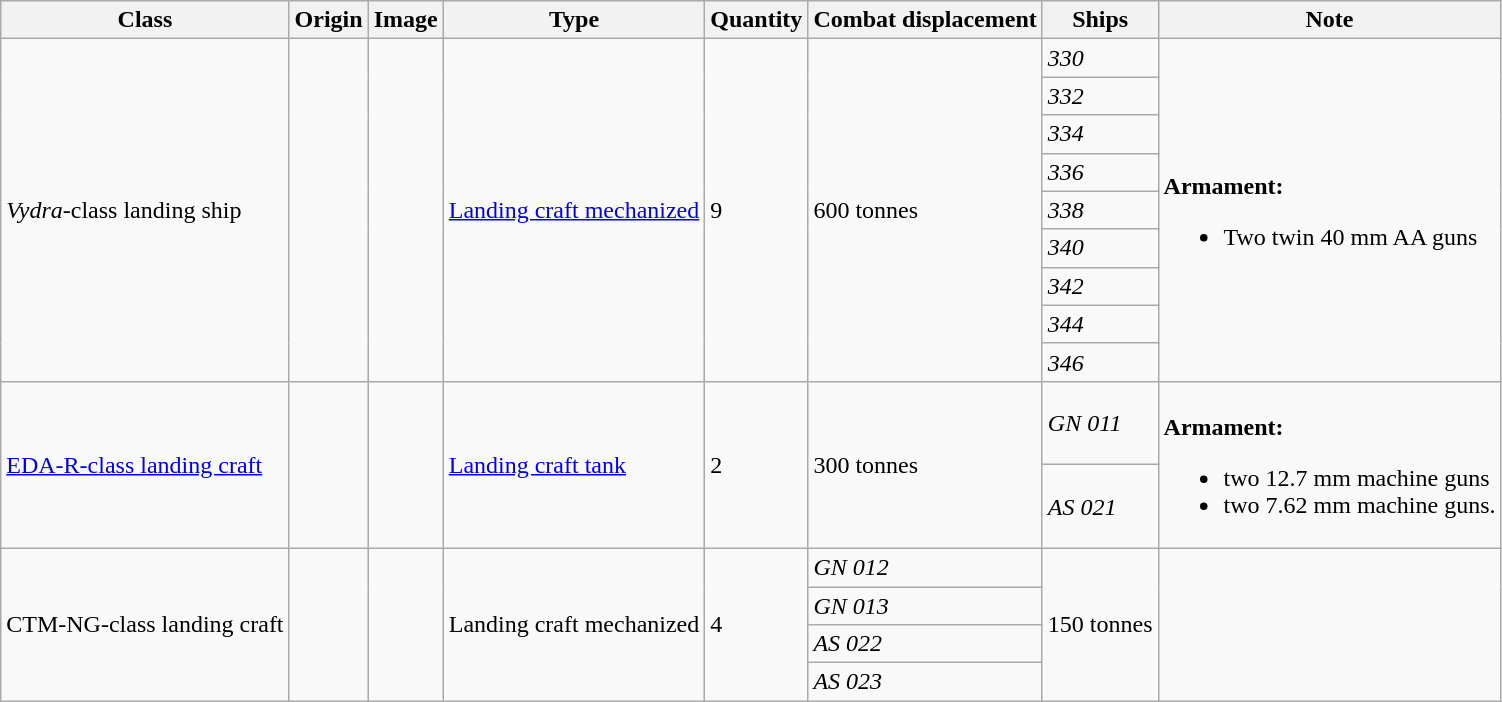<table class="wikitable">
<tr>
<th>Class</th>
<th>Origin</th>
<th>Image</th>
<th>Type</th>
<th>Quantity</th>
<th>Combat displacement</th>
<th>Ships</th>
<th>Note</th>
</tr>
<tr>
<td rowspan="9"><em>Vydra</em>-class landing ship</td>
<td rowspan="9"></td>
<td rowspan="9"></td>
<td rowspan="9"><a href='#'>Landing craft mechanized</a></td>
<td rowspan="9">9</td>
<td rowspan="9">600 tonnes</td>
<td><em>330</em></td>
<td rowspan="9"><br><strong>Armament:</strong><ul><li>Two twin 40 mm AA guns</li></ul></td>
</tr>
<tr>
<td><em>332</em></td>
</tr>
<tr>
<td><em>334</em></td>
</tr>
<tr>
<td><em>336</em></td>
</tr>
<tr>
<td><em>338</em></td>
</tr>
<tr>
<td><em>340</em></td>
</tr>
<tr>
<td><em>342</em></td>
</tr>
<tr>
<td><em>344</em></td>
</tr>
<tr>
<td><em>346</em></td>
</tr>
<tr>
<td rowspan="2"><a href='#'>EDA-R-class landing craft</a></td>
<td rowspan="2"></td>
<td rowspan="2"></td>
<td rowspan="2"><a href='#'>Landing craft tank</a></td>
<td rowspan="2">2</td>
<td rowspan="2">300 tonnes</td>
<td><em>GN 011</em></td>
<td rowspan="2"><br><strong>Armament:</strong><ul><li>two 12.7 mm machine guns</li><li>two 7.62 mm machine guns.</li></ul></td>
</tr>
<tr>
<td><em>AS 021</em></td>
</tr>
<tr>
<td rowspan="4">CTM-NG-class landing craft</td>
<td rowspan="4"></td>
<td rowspan="4"></td>
<td rowspan="4">Landing craft mechanized</td>
<td rowspan="4">4</td>
<td><em>GN 012</em></td>
<td rowspan="4">150 tonnes</td>
<td rowspan="4"></td>
</tr>
<tr>
<td><em>GN 013</em></td>
</tr>
<tr>
<td><em>AS 022</em></td>
</tr>
<tr>
<td><em>AS 023</em></td>
</tr>
</table>
